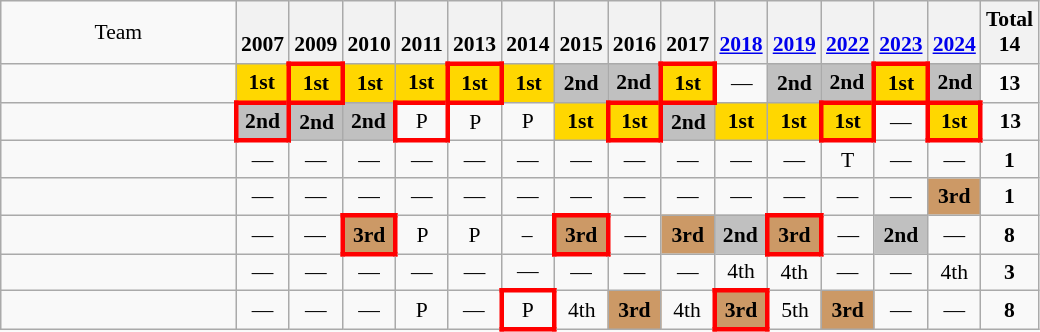<table class="wikitable" style="text-align:center; font-size:90%">
<tr>
<td width="150">Team</td>
<th><br>2007</th>
<th><br>2009</th>
<th><br>2010</th>
<th><br>2011</th>
<th><br>2013</th>
<th><br>2014</th>
<th><br>2015</th>
<th><br>2016</th>
<th><br>2017</th>
<th><br><a href='#'>2018</a></th>
<th><br><a href='#'>2019</a></th>
<th><br><a href='#'>2022</a></th>
<th><br><a href='#'>2023</a></th>
<th><br><a href='#'>2024</a></th>
<th>Total<br>14</th>
</tr>
<tr>
<td align=left></td>
<td bgcolor=Gold><strong>1st</strong></td>
<td style="border: 3px solid red" bgcolor=Gold><strong>1st</strong></td>
<td bgcolor=Gold><strong>1st</strong></td>
<td bgcolor=Gold><strong>1st</strong></td>
<td style="border: 3px solid red" bgcolor=Gold><strong>1st</strong></td>
<td bgcolor=Gold><strong>1st</strong></td>
<td bgcolor=Silver><strong>2nd</strong></td>
<td bgcolor=Silver><strong>2nd</strong></td>
<td style="border: 3px solid red" bgcolor=Gold><strong>1st</strong></td>
<td>—</td>
<td bgcolor=Silver><strong>2nd</strong></td>
<td bgcolor=Silver><strong>2nd</strong></td>
<td style="border: 3px solid red" bgcolor=Gold><strong>1st</strong></td>
<td bgcolor=Silver><strong>2nd</strong></td>
<td><strong>13</strong></td>
</tr>
<tr>
<td align=left></td>
<td style="border: 3px solid red" bgcolor=Silver><strong>2nd</strong></td>
<td bgcolor=Silver><strong>2nd</strong></td>
<td bgcolor=Silver><strong>2nd</strong></td>
<td style="border: 3px solid red">P</td>
<td>P</td>
<td>P</td>
<td bgcolor=Gold><strong>1st</strong></td>
<td style="border: 3px solid red" bgcolor=Gold><strong>1st</strong></td>
<td bgcolor=Silver><strong>2nd</strong></td>
<td bgcolor=Gold><strong>1st</strong></td>
<td bgcolor=Gold><strong>1st</strong></td>
<td style="border: 3px solid red" bgcolor=Gold><strong>1st</strong></td>
<td>—</td>
<td style="border: 3px solid red" bgcolor=Gold><strong>1st</strong></td>
<td><strong>13</strong></td>
</tr>
<tr>
<td align="left"></td>
<td>—</td>
<td>—</td>
<td>—</td>
<td>—</td>
<td>—</td>
<td>—</td>
<td>—</td>
<td>—</td>
<td>—</td>
<td>—</td>
<td>—</td>
<td>T</td>
<td>—</td>
<td>—</td>
<td><strong>1</strong></td>
</tr>
<tr>
<td align="left"></td>
<td>—</td>
<td>—</td>
<td>—</td>
<td>—</td>
<td>—</td>
<td>—</td>
<td>—</td>
<td>—</td>
<td>—</td>
<td>—</td>
<td>—</td>
<td>—</td>
<td>—</td>
<td bgcolor=#cc9966><strong>3rd</strong></td>
<td><strong>1</strong></td>
</tr>
<tr>
<td align=left></td>
<td>—</td>
<td>—</td>
<td style="border: 3px solid red" bgcolor=#cc9966><strong>3rd</strong></td>
<td>P</td>
<td>P</td>
<td>–</td>
<td style="border: 3px solid red" bgcolor=#cc9966><strong>3rd</strong></td>
<td>—</td>
<td bgcolor=#cc9966><strong>3rd</strong></td>
<td bgcolor=Silver><strong>2nd</strong></td>
<td style="border: 3px solid red" bgcolor=#cc9966><strong>3rd</strong></td>
<td>—</td>
<td bgcolor=Silver><strong>2nd</strong></td>
<td>—</td>
<td><strong>8</strong></td>
</tr>
<tr>
<td align="left"></td>
<td>—</td>
<td>—</td>
<td>—</td>
<td>—</td>
<td>—</td>
<td>—</td>
<td>—</td>
<td>—</td>
<td>—</td>
<td>4th</td>
<td>4th</td>
<td>—</td>
<td>—</td>
<td>4th</td>
<td><strong>3</strong></td>
</tr>
<tr>
<td align="left"></td>
<td>—</td>
<td>—</td>
<td>—</td>
<td>P</td>
<td>—</td>
<td style="border: 3px solid red">P</td>
<td>4th</td>
<td bgcolor="#cc9966"><strong>3rd</strong></td>
<td>4th</td>
<td style="border: 3px solid red" bgcolor="#cc9966"><strong>3rd</strong></td>
<td>5th</td>
<td bgcolor="#cc9966"><strong>3rd</strong></td>
<td>—</td>
<td>—</td>
<td><strong>8</strong></td>
</tr>
</table>
